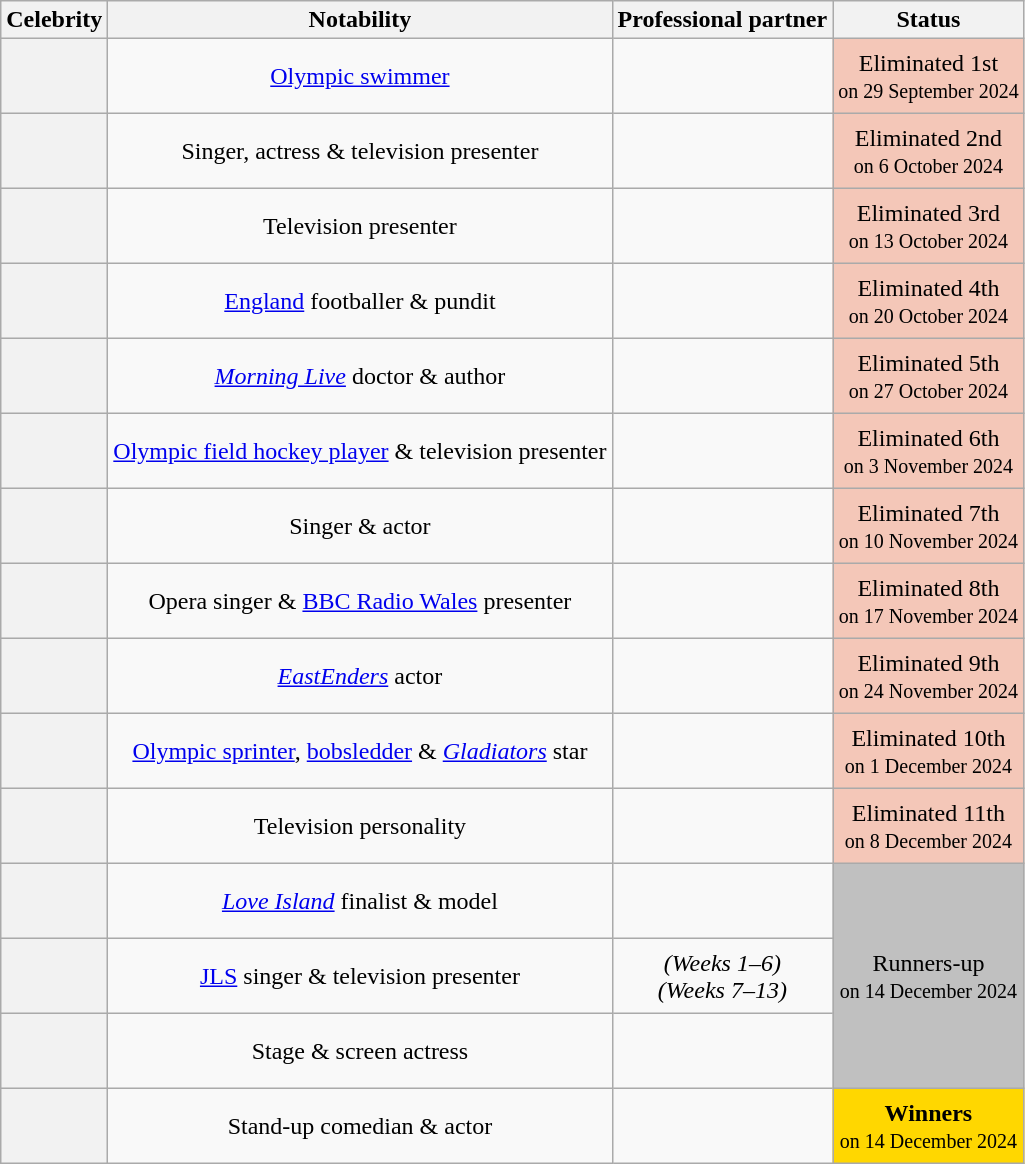<table class="wikitable sortable" style="text-align:center;">
<tr>
<th scope="col">Celebrity</th>
<th scope="col" class="unsortable">Notability</th>
<th scope="col">Professional partner</th>
<th scope="col">Status</th>
</tr>
<tr style="height:50px">
<th scope="row"></th>
<td><a href='#'>Olympic swimmer</a></td>
<td></td>
<td style="background:#f4c7b8;">Eliminated 1st<br><small>on 29 September 2024</small></td>
</tr>
<tr style="height:50px">
<th scope="row"></th>
<td>Singer, actress & television presenter</td>
<td></td>
<td style="background:#f4c7b8;">Eliminated 2nd<br><small>on 6 October 2024</small></td>
</tr>
<tr style="height:50px">
<th scope="row"></th>
<td>Television presenter</td>
<td></td>
<td style="background:#f4c7b8;">Eliminated 3rd<br><small>on 13 October 2024</small></td>
</tr>
<tr style="height:50px">
<th scope="row"></th>
<td><a href='#'>England</a> footballer & pundit</td>
<td></td>
<td style="background:#f4c7b8;">Eliminated 4th<br><small>on 20 October 2024</small></td>
</tr>
<tr style="height:50px">
<th scope="row"></th>
<td><em><a href='#'>Morning Live</a></em> doctor & author</td>
<td></td>
<td style="background:#f4c7b8;">Eliminated 5th<br><small>on 27 October 2024</small></td>
</tr>
<tr style="height:50px">
<th scope="row"></th>
<td><a href='#'>Olympic field hockey player</a> & television presenter</td>
<td></td>
<td style="background:#f4c7b8;">Eliminated 6th<br><small>on 3 November 2024</small></td>
</tr>
<tr style="height:50px">
<th scope="row"></th>
<td>Singer & actor</td>
<td></td>
<td style="background:#f4c7b8;">Eliminated 7th<br><small>on 10 November 2024</small></td>
</tr>
<tr style="height:50px">
<th scope="row"></th>
<td>Opera singer & <a href='#'>BBC Radio Wales</a> presenter</td>
<td></td>
<td style="background:#f4c7b8;">Eliminated 8th<br><small>on 17 November 2024</small></td>
</tr>
<tr style="height:50px">
<th scope="row"></th>
<td><em><a href='#'>EastEnders</a></em> actor</td>
<td></td>
<td style="background:#f4c7b8;">Eliminated 9th<br><small>on 24 November 2024</small></td>
</tr>
<tr style="height:50px">
<th scope="row"></th>
<td><a href='#'>Olympic sprinter</a>, <a href='#'>bobsledder</a> & <em><a href='#'>Gladiators</a></em> star</td>
<td></td>
<td style="background:#f4c7b8;">Eliminated 10th<br><small>on 1 December 2024</small></td>
</tr>
<tr style="height:50px">
<th scope="row"></th>
<td>Television personality</td>
<td></td>
<td style="background:#f4c7b8;">Eliminated 11th<br><small>on 8 December 2024</small></td>
</tr>
<tr style="height:50px">
<th scope="row"></th>
<td><em><a href='#'>Love Island</a></em> finalist & model</td>
<td></td>
<td rowspan="3" style="background:silver">Runners-up<br><small>on 14 December 2024</small></td>
</tr>
<tr style="height:50px">
<th scope="row"></th>
<td><a href='#'>JLS</a> singer & television presenter</td>
<td> <em>(Weeks 1–6)</em><br> <em>(Weeks 7–13)</em></td>
</tr>
<tr style="height:50px">
<th scope="row"></th>
<td>Stage & screen actress</td>
<td></td>
</tr>
<tr style="height:50px">
<th scope="row"></th>
<td>Stand-up comedian & actor</td>
<td></td>
<td style="background:gold"><strong>Winners</strong><br><small>on 14 December 2024</small></td>
</tr>
</table>
